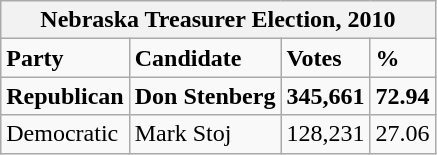<table class="wikitable">
<tr>
<th colspan="4">Nebraska Treasurer Election, 2010</th>
</tr>
<tr>
<td><strong>Party</strong></td>
<td><strong>Candidate</strong></td>
<td><strong>Votes</strong></td>
<td><strong>%</strong></td>
</tr>
<tr>
<td><strong>Republican</strong></td>
<td><strong>Don Stenberg</strong></td>
<td><strong>345,661</strong></td>
<td><strong>72.94</strong></td>
</tr>
<tr>
<td>Democratic</td>
<td>Mark Stoj</td>
<td>128,231</td>
<td>27.06</td>
</tr>
</table>
